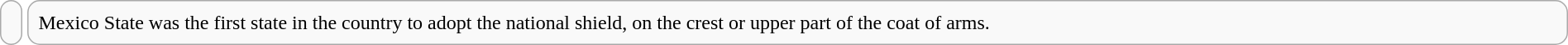<table style="border-spacing:4px; margin:1em -4px 3px;">
<tr>
<td style="border:1px solid #aaa; vertical-align:middle; color:#000; padding:5px 8px; border-radius:10px; background:#f9f9f9;"></td>
<td style="width:100%; border:1px solid #aaa; background:#f9f9f9; vertical-align:middle; padding:8px; border-radius:10px;">Mexico State was the first state in the country to adopt the national shield, on the crest or upper part of the coat of arms.</td>
</tr>
</table>
